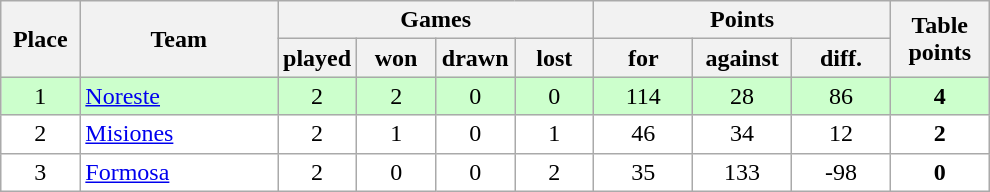<table class="wikitable">
<tr>
<th rowspan=2 width="8%">Place</th>
<th rowspan=2 width="20%">Team</th>
<th colspan=4 width="32%">Games</th>
<th colspan=3 width="30%">Points</th>
<th rowspan=2 width="10%">Table<br>points</th>
</tr>
<tr>
<th width="8%">played</th>
<th width="8%">won</th>
<th width="8%">drawn</th>
<th width="8%">lost</th>
<th width="10%">for</th>
<th width="10%">against</th>
<th width="10%">diff.</th>
</tr>
<tr align=center style="background: #ccffcc;">
<td>1</td>
<td align=left><a href='#'>Noreste</a></td>
<td>2</td>
<td>2</td>
<td>0</td>
<td>0</td>
<td>114</td>
<td>28</td>
<td>86</td>
<td><strong>4</strong></td>
</tr>
<tr align=center style="background: #ffffff;">
<td>2</td>
<td align=left><a href='#'>Misiones</a></td>
<td>2</td>
<td>1</td>
<td>0</td>
<td>1</td>
<td>46</td>
<td>34</td>
<td>12</td>
<td><strong>2</strong></td>
</tr>
<tr align=center style="background: #ffffff;">
<td>3</td>
<td align=left><a href='#'>Formosa</a></td>
<td>2</td>
<td>0</td>
<td>0</td>
<td>2</td>
<td>35</td>
<td>133</td>
<td>-98</td>
<td><strong>0</strong></td>
</tr>
</table>
